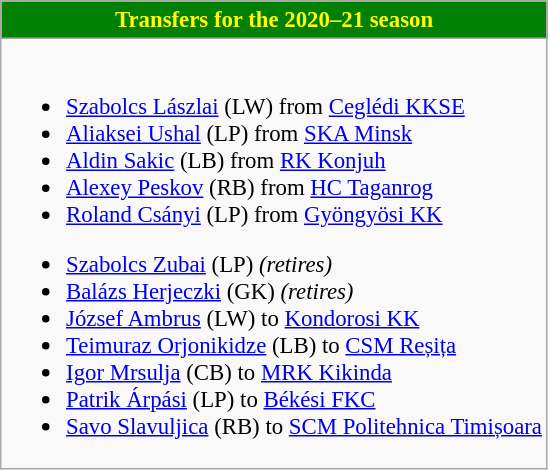<table class="wikitable collapsible collapsed" style="font-size:95%">
<tr>
<th style="color:yellow; background:green"> <strong>Transfers for the 2020–21 season</strong></th>
</tr>
<tr>
<td><br>
<ul><li> <a href='#'>Szabolcs Lászlai</a> (LW) from  <a href='#'>Ceglédi KKSE</a></li><li> <a href='#'>Aliaksei Ushal</a> (LP) from  <a href='#'>SKA Minsk</a></li><li> <a href='#'>Aldin Sakic</a> (LB) from  <a href='#'>RK Konjuh</a></li><li> <a href='#'>Alexey Peskov</a> (RB) from  <a href='#'>HC Taganrog</a></li><li> <a href='#'>Roland Csányi</a> (LP) from  <a href='#'>Gyöngyösi KK</a></li></ul><ul><li> <a href='#'>Szabolcs Zubai</a> (LP) <em>(retires)</em></li><li> <a href='#'>Balázs Herjeczki</a> (GK) <em>(retires)</em></li><li> <a href='#'>József Ambrus</a> (LW) to  <a href='#'>Kondorosi KK</a></li><li> <a href='#'>Teimuraz Orjonikidze</a> (LB) to  <a href='#'>CSM Reșița</a></li><li> <a href='#'>Igor Mrsulja</a> (CB) to  <a href='#'>MRK Kikinda</a></li><li> <a href='#'>Patrik Árpási</a> (LP) to  <a href='#'>Békési FKC</a></li><li> <a href='#'>Savo Slavuljica</a> (RB) to  <a href='#'>SCM Politehnica Timișoara</a></li></ul></td>
</tr>
</table>
